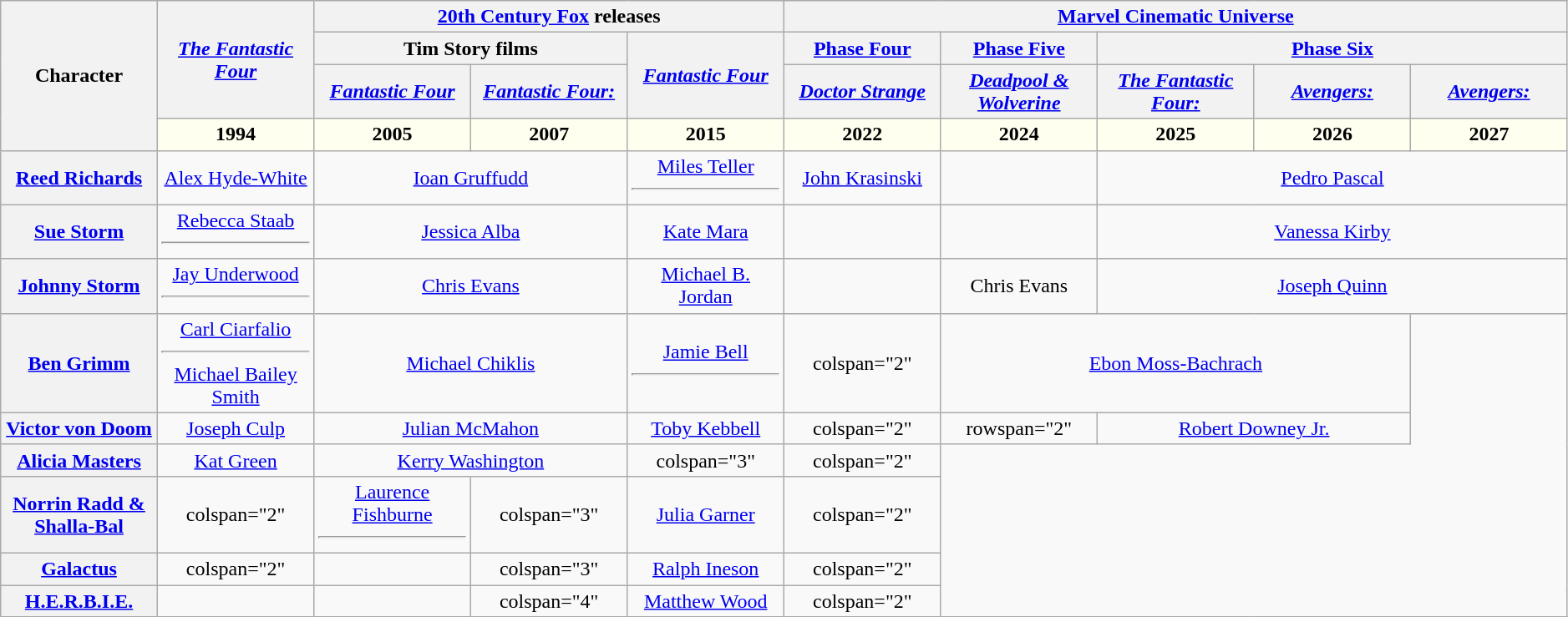<table class="wikitable" style="text-align:center; width:99%;">
<tr>
<th width="9%" rowspan="4">Character</th>
<th width="9%" rowspan="3"><em><a href='#'>The Fantastic Four</a></em></th>
<th colspan="3"><a href='#'>20th Century Fox</a> releases</th>
<th colspan="5"><a href='#'>Marvel Cinematic Universe</a></th>
</tr>
<tr>
<th colspan="2">Tim Story films</th>
<th width="9%" rowspan="2"><em><a href='#'>Fantastic Four</a></em></th>
<th width="9%"><a href='#'>Phase Four</a></th>
<th width="9%"><a href='#'>Phase Five</a></th>
<th colspan="3" width="9%"><a href='#'>Phase Six</a></th>
</tr>
<tr>
<th width="9%"><em><a href='#'>Fantastic Four</a></em></th>
<th width="9%"><em><a href='#'>Fantastic Four:<br></a></em></th>
<th width="9%"><em><a href='#'>Doctor Strange<br></a></em></th>
<th width="9%"><em><a href='#'>Deadpool & Wolverine</a></em></th>
<th width="9%"><em><a href='#'>The Fantastic Four:<br></a></em></th>
<th width="9%"><em><a href='#'>Avengers:<br></a></em></th>
<th width="9%"><em><a href='#'>Avengers:<br></a></em></th>
</tr>
<tr>
<td style="background:ivory;"><strong>1994</strong></td>
<td style="background:ivory;"><strong>2005</strong></td>
<td style="background:ivory;"><strong>2007</strong></td>
<td style="background:ivory;"><strong>2015</strong></td>
<td style="background:ivory;"><strong>2022</strong></td>
<td style="background:ivory;"><strong>2024</strong></td>
<td style="background:ivory;"><strong>2025</strong></td>
<td style="background:ivory;"><strong>2026</strong></td>
<td style="background:ivory;"><strong>2027</strong></td>
</tr>
<tr>
<th><a href='#'>Reed Richards<br></a></th>
<td><a href='#'>Alex Hyde-White</a></td>
<td colspan="2"><a href='#'>Ioan Gruffudd</a></td>
<td><a href='#'>Miles Teller</a><hr></td>
<td><a href='#'>John Krasinski</a></td>
<td></td>
<td colspan="3"><a href='#'>Pedro Pascal</a></td>
</tr>
<tr>
<th><a href='#'>Sue Storm<br></a></th>
<td><a href='#'>Rebecca Staab</a><hr></td>
<td colspan="2"><a href='#'>Jessica Alba</a></td>
<td><a href='#'>Kate Mara</a></td>
<td></td>
<td></td>
<td colspan="3"><a href='#'>Vanessa Kirby</a></td>
</tr>
<tr>
<th><a href='#'>Johnny Storm<br></a></th>
<td><a href='#'>Jay Underwood</a><hr></td>
<td colspan="2"><a href='#'>Chris Evans</a></td>
<td><a href='#'>Michael B. Jordan</a></td>
<td></td>
<td>Chris Evans</td>
<td colspan="3"><a href='#'>Joseph Quinn</a></td>
</tr>
<tr>
<th><a href='#'>Ben Grimm<br></a></th>
<td><a href='#'>Carl Ciarfalio</a><hr><a href='#'>Michael Bailey Smith</a></td>
<td colspan="2"><a href='#'>Michael Chiklis</a></td>
<td><a href='#'>Jamie Bell</a><hr></td>
<td>colspan="2" </td>
<td colspan="3"><a href='#'>Ebon Moss-Bachrach</a></td>
</tr>
<tr>
<th><a href='#'>Victor von Doom<br></a></th>
<td><a href='#'>Joseph Culp</a></td>
<td colspan="2"><a href='#'>Julian McMahon</a></td>
<td><a href='#'>Toby Kebbell</a></td>
<td>colspan="2" </td>
<td>rowspan="2" </td>
<td colspan="2"><a href='#'>Robert Downey Jr.</a></td>
</tr>
<tr>
<th><a href='#'>Alicia Masters</a></th>
<td><a href='#'>Kat Green</a></td>
<td colspan="2"><a href='#'>Kerry Washington</a></td>
<td>colspan="3" </td>
<td>colspan="2" </td>
</tr>
<tr>
<th><a href='#'> Norrin Radd & Shalla-Bal<br></a></th>
<td>colspan="2" </td>
<td><a href='#'>Laurence Fishburne</a><hr></td>
<td>colspan="3" </td>
<td><a href='#'>Julia Garner</a></td>
<td>colspan="2" </td>
</tr>
<tr>
<th><a href='#'>Galactus</a></th>
<td>colspan="2" </td>
<td></td>
<td>colspan="3" </td>
<td><a href='#'>Ralph Ineson</a></td>
<td>colspan="2" </td>
</tr>
<tr>
<th><a href='#'>H.E.R.B.I.E.</a></th>
<td></td>
<td></td>
<td>colspan="4" </td>
<td><a href='#'>Matthew Wood</a></td>
<td>colspan="2" </td>
</tr>
<tr>
</tr>
</table>
